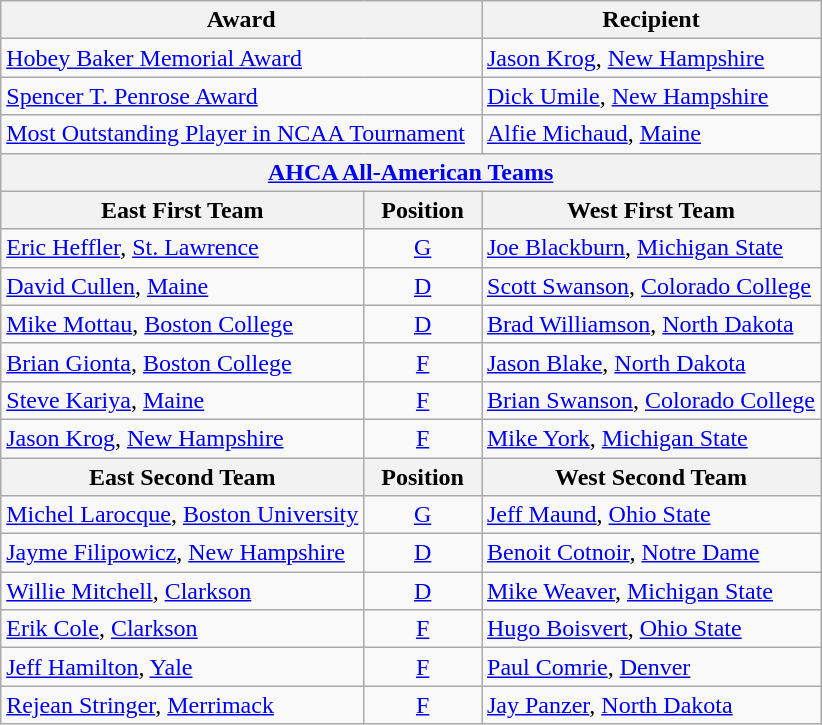<table class="wikitable">
<tr>
<th colspan=2>Award</th>
<th>Recipient</th>
</tr>
<tr>
<td colspan=2><a href='#'>Hobey Baker Memorial Award</a></td>
<td><a href='#'>Jason Krog</a>, <a href='#'>New Hampshire</a></td>
</tr>
<tr>
<td colspan=2><a href='#'>Spencer T. Penrose Award</a></td>
<td><a href='#'>Dick Umile</a>, <a href='#'>New Hampshire</a></td>
</tr>
<tr>
<td colspan=2><a href='#'>Most Outstanding Player in NCAA Tournament</a></td>
<td><a href='#'>Alfie Michaud</a>, <a href='#'>Maine</a></td>
</tr>
<tr>
<th colspan=3><a href='#'>AHCA All-American Teams</a></th>
</tr>
<tr>
<th>East First Team</th>
<th>  Position  </th>
<th>West First Team</th>
</tr>
<tr>
<td><a href='#'>Eric Heffler</a>, <a href='#'>St. Lawrence</a></td>
<td align=center><a href='#'>G</a></td>
<td><a href='#'>Joe Blackburn</a>, <a href='#'>Michigan State</a></td>
</tr>
<tr>
<td><a href='#'>David Cullen</a>, <a href='#'>Maine</a></td>
<td align=center><a href='#'>D</a></td>
<td><a href='#'>Scott Swanson</a>, <a href='#'>Colorado College</a></td>
</tr>
<tr>
<td><a href='#'>Mike Mottau</a>, <a href='#'>Boston College</a></td>
<td align=center><a href='#'>D</a></td>
<td><a href='#'>Brad Williamson</a>, <a href='#'>North Dakota</a></td>
</tr>
<tr>
<td><a href='#'>Brian Gionta</a>, <a href='#'>Boston College</a></td>
<td align=center><a href='#'>F</a></td>
<td><a href='#'>Jason Blake</a>, <a href='#'>North Dakota</a></td>
</tr>
<tr>
<td><a href='#'>Steve Kariya</a>, <a href='#'>Maine</a></td>
<td align=center><a href='#'>F</a></td>
<td><a href='#'>Brian Swanson</a>, <a href='#'>Colorado College</a></td>
</tr>
<tr>
<td><a href='#'>Jason Krog</a>, <a href='#'>New Hampshire</a></td>
<td align=center><a href='#'>F</a></td>
<td><a href='#'>Mike York</a>, <a href='#'>Michigan State</a></td>
</tr>
<tr>
<th>East Second Team</th>
<th>  Position  </th>
<th>West Second Team</th>
</tr>
<tr>
<td><a href='#'>Michel Larocque</a>, <a href='#'>Boston University</a></td>
<td align=center><a href='#'>G</a></td>
<td><a href='#'>Jeff Maund</a>, <a href='#'>Ohio State</a></td>
</tr>
<tr>
<td><a href='#'>Jayme Filipowicz</a>, <a href='#'>New Hampshire</a></td>
<td align=center><a href='#'>D</a></td>
<td><a href='#'>Benoit Cotnoir</a>, <a href='#'>Notre Dame</a></td>
</tr>
<tr>
<td><a href='#'>Willie Mitchell</a>, <a href='#'>Clarkson</a></td>
<td align=center><a href='#'>D</a></td>
<td><a href='#'>Mike Weaver</a>, <a href='#'>Michigan State</a></td>
</tr>
<tr>
<td><a href='#'>Erik Cole</a>, <a href='#'>Clarkson</a></td>
<td align=center><a href='#'>F</a></td>
<td><a href='#'>Hugo Boisvert</a>, <a href='#'>Ohio State</a></td>
</tr>
<tr>
<td><a href='#'>Jeff Hamilton</a>, <a href='#'>Yale</a></td>
<td align=center><a href='#'>F</a></td>
<td><a href='#'>Paul Comrie</a>, <a href='#'>Denver</a></td>
</tr>
<tr>
<td><a href='#'>Rejean Stringer</a>, <a href='#'>Merrimack</a></td>
<td align=center><a href='#'>F</a></td>
<td><a href='#'>Jay Panzer</a>, <a href='#'>North Dakota</a></td>
</tr>
</table>
